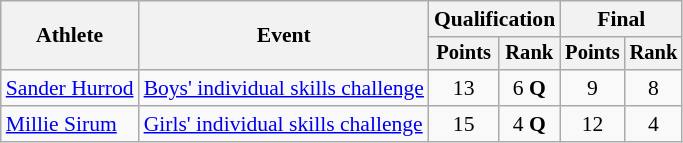<table class="wikitable" style="font-size:90%">
<tr>
<th rowspan=2>Athlete</th>
<th rowspan=2>Event</th>
<th colspan=2>Qualification</th>
<th colspan=2>Final</th>
</tr>
<tr style="font-size:95%">
<th>Points</th>
<th>Rank</th>
<th>Points</th>
<th>Rank</th>
</tr>
<tr align=center>
<td align=left><a href='#'>Sander Hurrod</a></td>
<td align=left><a href='#'>Boys' individual skills challenge</a></td>
<td>13</td>
<td>6 <strong>Q</strong></td>
<td>9</td>
<td>8</td>
</tr>
<tr align=center>
<td align=left><a href='#'>Millie Sirum</a></td>
<td align=left><a href='#'>Girls' individual skills challenge</a></td>
<td>15</td>
<td>4 <strong>Q</strong></td>
<td>12</td>
<td>4</td>
</tr>
</table>
